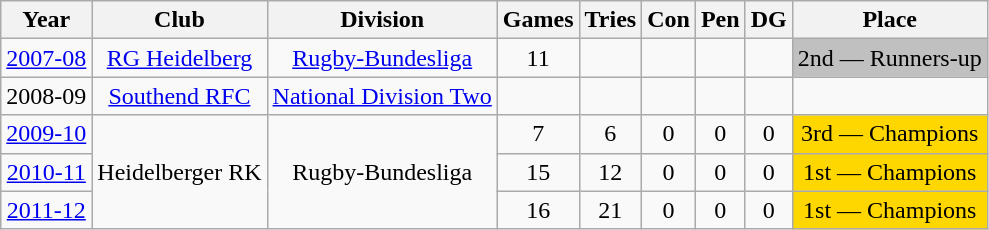<table class="wikitable">
<tr>
<th>Year</th>
<th>Club</th>
<th>Division</th>
<th>Games</th>
<th>Tries</th>
<th>Con</th>
<th>Pen</th>
<th>DG</th>
<th>Place</th>
</tr>
<tr align="center">
<td><a href='#'>2007-08</a></td>
<td><a href='#'>RG Heidelberg</a></td>
<td><a href='#'>Rugby-Bundesliga</a></td>
<td>11</td>
<td></td>
<td></td>
<td></td>
<td></td>
<td bgcolor=silver>2nd — Runners-up</td>
</tr>
<tr align="center">
<td>2008-09</td>
<td><a href='#'>Southend RFC</a></td>
<td><a href='#'>National Division Two</a></td>
<td></td>
<td></td>
<td></td>
<td></td>
<td></td>
<td></td>
</tr>
<tr align="center">
<td><a href='#'>2009-10</a></td>
<td rowspan=3>Heidelberger RK</td>
<td rowspan=3>Rugby-Bundesliga</td>
<td>7</td>
<td>6</td>
<td>0</td>
<td>0</td>
<td>0</td>
<td bgcolor="#FFD700">3rd — Champions</td>
</tr>
<tr align="center">
<td><a href='#'>2010-11</a></td>
<td>15</td>
<td>12</td>
<td>0</td>
<td>0</td>
<td>0</td>
<td bgcolor="#FFD700">1st — Champions</td>
</tr>
<tr align="center">
<td><a href='#'>2011-12</a></td>
<td>16</td>
<td>21</td>
<td>0</td>
<td>0</td>
<td>0</td>
<td bgcolor="#FFD700">1st — Champions</td>
</tr>
</table>
